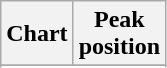<table class="wikitable plainrowheaders sortable" style="text-align:center">
<tr>
<th scope="col">Chart</th>
<th scope="col">Peak<br>position</th>
</tr>
<tr>
</tr>
<tr>
</tr>
</table>
